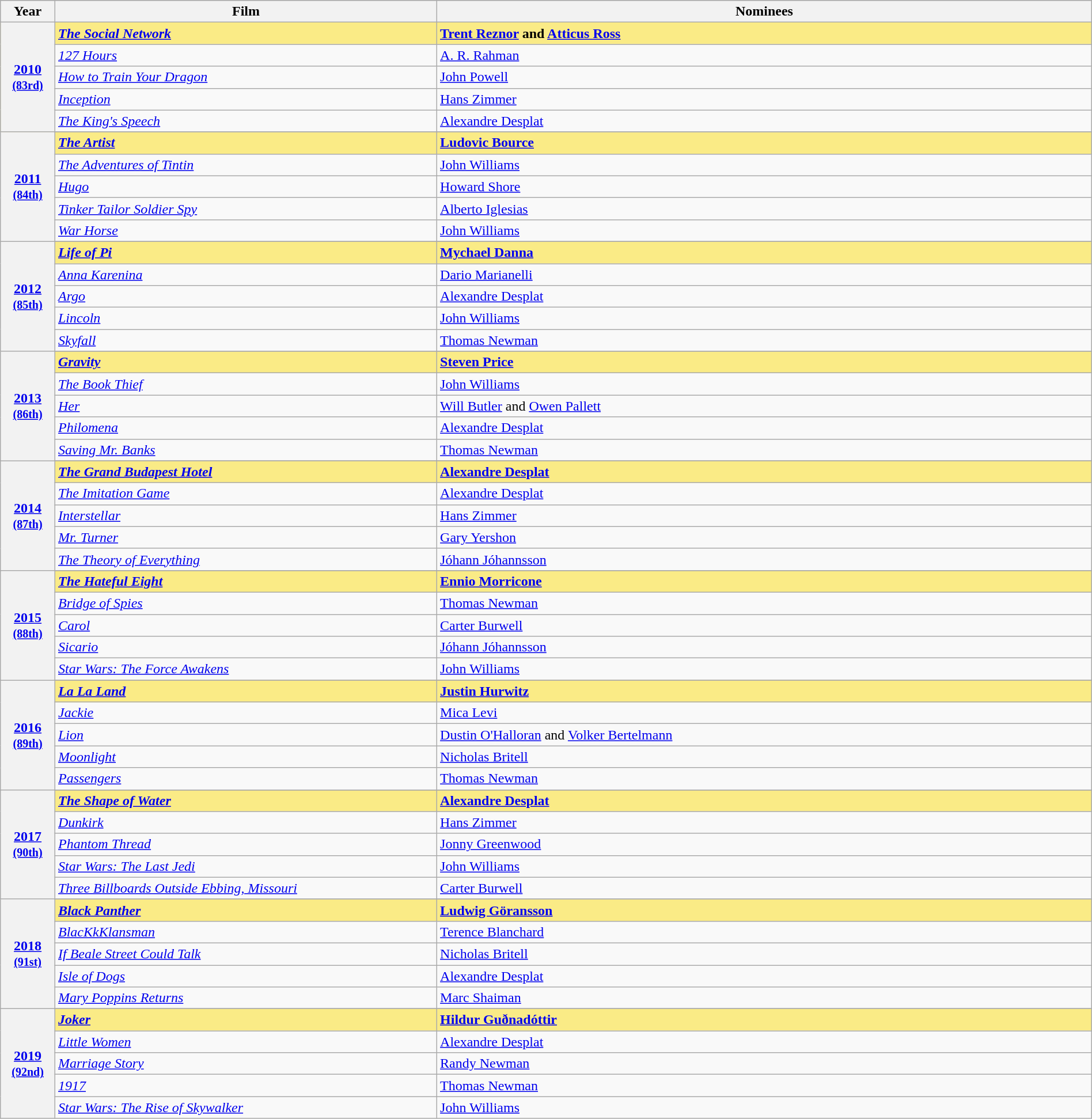<table class="wikitable" style="width:100%">
<tr bgcolor="#bebebe">
<th width="5%">Year</th>
<th width="35%">Film</th>
<th width="60%">Nominees</th>
</tr>
<tr style="background:#FAEB86">
<th rowspan="5"><a href='#'>2010</a><br><small><a href='#'>(83rd)</a></small></th>
<td><strong><em><a href='#'>The Social Network</a></em></strong></td>
<td><strong><a href='#'>Trent Reznor</a> and <a href='#'>Atticus Ross</a></strong></td>
</tr>
<tr>
<td><em><a href='#'>127 Hours</a></em></td>
<td><a href='#'>A. R. Rahman</a></td>
</tr>
<tr>
<td><em><a href='#'>How to Train Your Dragon</a></em></td>
<td><a href='#'>John Powell</a></td>
</tr>
<tr>
<td><em><a href='#'>Inception</a></em></td>
<td><a href='#'>Hans Zimmer</a></td>
</tr>
<tr>
<td><em><a href='#'>The King's Speech</a></em></td>
<td><a href='#'>Alexandre Desplat</a></td>
</tr>
<tr>
<th rowspan="6" style="text-align:center"><a href='#'>2011</a><br><small><a href='#'>(84th)</a></small></th>
</tr>
<tr style="background:#FAEB86">
<td><strong><em><a href='#'>The Artist</a></em></strong></td>
<td><strong><a href='#'>Ludovic Bource</a></strong></td>
</tr>
<tr>
<td><em><a href='#'>The Adventures of Tintin</a></em></td>
<td><a href='#'>John Williams</a></td>
</tr>
<tr>
<td><em><a href='#'>Hugo</a></em></td>
<td><a href='#'>Howard Shore</a></td>
</tr>
<tr>
<td><em><a href='#'>Tinker Tailor Soldier Spy</a></em></td>
<td><a href='#'>Alberto Iglesias</a></td>
</tr>
<tr>
<td><em><a href='#'>War Horse</a></em></td>
<td><a href='#'>John Williams</a></td>
</tr>
<tr>
<th rowspan="6" style="text-align:center"><a href='#'>2012</a><br><small><a href='#'>(85th)</a></small></th>
</tr>
<tr style="background:#FAEB86">
<td><strong><em><a href='#'>Life of Pi</a></em></strong></td>
<td><strong><a href='#'>Mychael Danna</a></strong></td>
</tr>
<tr>
<td><em><a href='#'>Anna Karenina</a></em></td>
<td><a href='#'>Dario Marianelli</a></td>
</tr>
<tr>
<td><em><a href='#'>Argo</a></em></td>
<td><a href='#'>Alexandre Desplat</a></td>
</tr>
<tr>
<td><em><a href='#'>Lincoln</a></em></td>
<td><a href='#'>John Williams</a></td>
</tr>
<tr>
<td><em><a href='#'>Skyfall</a></em></td>
<td><a href='#'>Thomas Newman</a></td>
</tr>
<tr>
<th rowspan="6" style="text-align:center"><a href='#'>2013</a><br><small><a href='#'>(86th)</a></small></th>
</tr>
<tr style="background:#FAEB86">
<td><strong><em><a href='#'>Gravity</a></em></strong></td>
<td><strong><a href='#'>Steven Price</a></strong></td>
</tr>
<tr>
<td><em><a href='#'>The Book Thief</a></em></td>
<td><a href='#'>John Williams</a></td>
</tr>
<tr>
<td><em><a href='#'>Her</a></em></td>
<td><a href='#'>Will Butler</a> and <a href='#'>Owen Pallett</a></td>
</tr>
<tr>
<td><em><a href='#'>Philomena</a></em></td>
<td><a href='#'>Alexandre Desplat</a></td>
</tr>
<tr>
<td><em><a href='#'>Saving Mr. Banks</a></em></td>
<td><a href='#'>Thomas Newman</a></td>
</tr>
<tr>
<th rowspan="6" style="text-align:center"><a href='#'>2014</a><br><small><a href='#'>(87th)</a></small></th>
</tr>
<tr style="background:#FAEB86">
<td><strong><em><a href='#'>The Grand Budapest Hotel</a></em></strong></td>
<td><strong><a href='#'>Alexandre Desplat</a></strong></td>
</tr>
<tr>
<td><em><a href='#'>The Imitation Game</a></em></td>
<td><a href='#'>Alexandre Desplat</a></td>
</tr>
<tr>
<td><em><a href='#'>Interstellar</a></em></td>
<td><a href='#'>Hans Zimmer</a></td>
</tr>
<tr>
<td><em><a href='#'>Mr. Turner</a></em></td>
<td><a href='#'>Gary Yershon</a></td>
</tr>
<tr>
<td><em><a href='#'>The Theory of Everything</a></em></td>
<td><a href='#'>Jóhann Jóhannsson</a></td>
</tr>
<tr>
<th rowspan="6" style="text-align:center"><a href='#'>2015</a><br><small><a href='#'>(88th)</a></small></th>
</tr>
<tr style="background:#FAEB86">
<td><strong><em><a href='#'>The Hateful Eight</a></em></strong></td>
<td><strong><a href='#'>Ennio Morricone</a></strong></td>
</tr>
<tr>
<td><em><a href='#'>Bridge of Spies</a></em></td>
<td><a href='#'>Thomas Newman</a></td>
</tr>
<tr>
<td><em><a href='#'>Carol</a></em></td>
<td><a href='#'>Carter Burwell</a></td>
</tr>
<tr>
<td><em><a href='#'>Sicario</a></em></td>
<td><a href='#'>Jóhann Jóhannsson</a></td>
</tr>
<tr>
<td><em><a href='#'>Star Wars: The Force Awakens</a></em></td>
<td><a href='#'>John Williams</a></td>
</tr>
<tr>
<th rowspan="6" style="text-align:center"><a href='#'>2016</a><br><small><a href='#'>(89th)</a></small> <br></th>
</tr>
<tr style="background:#FAEB86">
<td><strong><em><a href='#'>La La Land</a></em></strong></td>
<td><strong><a href='#'>Justin Hurwitz</a></strong></td>
</tr>
<tr>
<td><em><a href='#'>Jackie</a></em></td>
<td><a href='#'>Mica Levi</a></td>
</tr>
<tr>
<td><em><a href='#'>Lion</a></em></td>
<td><a href='#'>Dustin O'Halloran</a> and <a href='#'>Volker Bertelmann</a></td>
</tr>
<tr>
<td><em><a href='#'>Moonlight</a></em></td>
<td><a href='#'>Nicholas Britell</a></td>
</tr>
<tr>
<td><em><a href='#'>Passengers</a></em></td>
<td><a href='#'>Thomas Newman</a></td>
</tr>
<tr>
<th rowspan="6" style="text-align:center"><a href='#'>2017</a><br><small><a href='#'>(90th)</a></small></th>
</tr>
<tr style="background:#FAEB86">
<td><strong><em><a href='#'>The Shape of Water</a></em></strong></td>
<td><strong><a href='#'>Alexandre Desplat</a></strong></td>
</tr>
<tr>
<td><em><a href='#'>Dunkirk</a></em></td>
<td><a href='#'>Hans Zimmer</a></td>
</tr>
<tr>
<td><em><a href='#'>Phantom Thread</a></em></td>
<td><a href='#'>Jonny Greenwood</a></td>
</tr>
<tr>
<td><em><a href='#'>Star Wars: The Last Jedi</a></em></td>
<td><a href='#'>John Williams</a></td>
</tr>
<tr>
<td><em><a href='#'>Three Billboards Outside Ebbing, Missouri</a></em></td>
<td><a href='#'>Carter Burwell</a></td>
</tr>
<tr>
<th rowspan="6" style="text-align:center"><a href='#'>2018</a><br><small><a href='#'>(91st)</a></small></th>
</tr>
<tr style="background:#FAEB86">
<td><strong><em><a href='#'>Black Panther</a></em></strong></td>
<td><strong><a href='#'>Ludwig Göransson</a></strong></td>
</tr>
<tr>
<td><em><a href='#'>BlacKkKlansman</a></em></td>
<td><a href='#'>Terence Blanchard</a></td>
</tr>
<tr>
<td><em><a href='#'>If Beale Street Could Talk</a></em></td>
<td><a href='#'>Nicholas Britell</a></td>
</tr>
<tr>
<td><em><a href='#'>Isle of Dogs</a></em></td>
<td><a href='#'>Alexandre Desplat</a></td>
</tr>
<tr>
<td><em><a href='#'>Mary Poppins Returns</a></em></td>
<td><a href='#'>Marc Shaiman</a></td>
</tr>
<tr>
<th rowspan="6" style="text-align:center"><a href='#'>2019</a><br><small><a href='#'>(92nd)</a></small></th>
</tr>
<tr style="background:#FAEB86">
<td><strong><em><a href='#'>Joker</a></em></strong></td>
<td><strong><a href='#'>Hildur Guðnadóttir</a></strong></td>
</tr>
<tr>
<td><em><a href='#'>Little Women</a></em></td>
<td><a href='#'>Alexandre Desplat</a></td>
</tr>
<tr>
<td><em><a href='#'>Marriage Story</a></em></td>
<td><a href='#'>Randy Newman</a></td>
</tr>
<tr>
<td><em><a href='#'>1917</a></em></td>
<td><a href='#'>Thomas Newman</a></td>
</tr>
<tr>
<td><em><a href='#'>Star Wars: The Rise of Skywalker</a></em></td>
<td><a href='#'>John Williams</a></td>
</tr>
</table>
